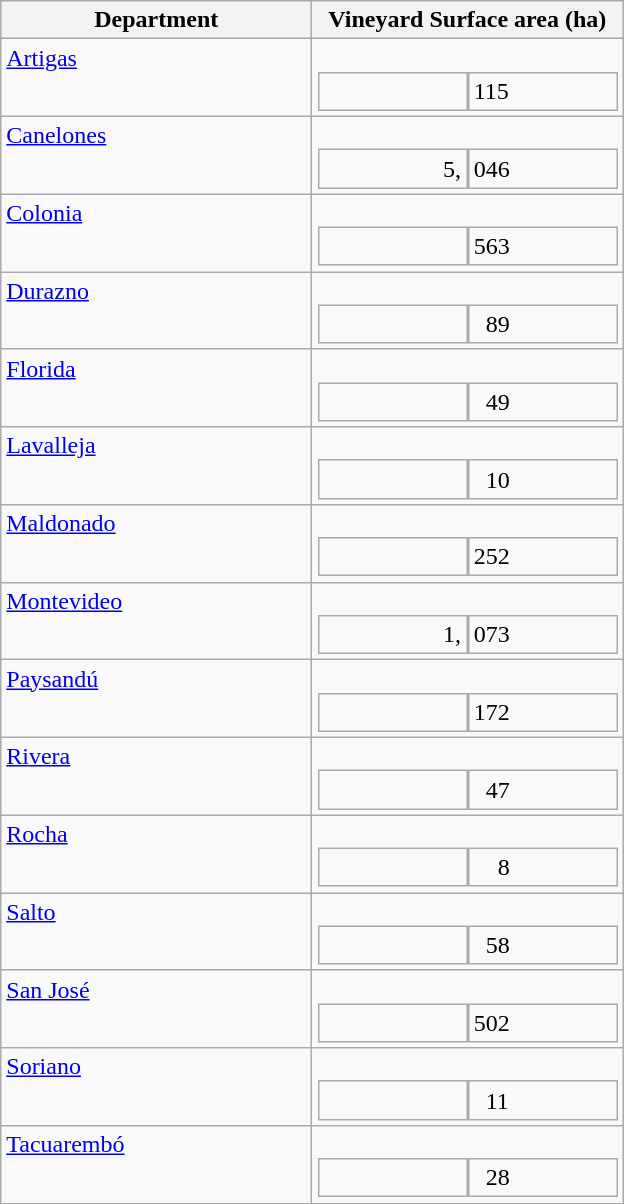<table class="wikitable">
<tr>
<th width="200">Department</th>
<th width="200">Vineyard Surface area (ha)</th>
</tr>
<tr>
<td width="100" valign=top> <a href='#'>Artigas</a></td>
<td><br><table cellpadding="0" cellspacing="0" width="200">
<tr>
<td align="right" width="50%"> </td>
<td width="50%">115</td>
</tr>
</table>
</td>
</tr>
<tr>
<td width="100" valign=top> <a href='#'>Canelones</a></td>
<td><br><table cellpadding="0" cellspacing="0" width="200">
<tr>
<td align="right" width="50%">5,</td>
<td width="50%">046</td>
</tr>
</table>
</td>
</tr>
<tr>
<td width="100" valign=top> <a href='#'>Colonia</a></td>
<td><br><table cellpadding="0" cellspacing="0" width="200">
<tr>
<td align="right" width="50%"> </td>
<td width="50%">563</td>
</tr>
</table>
</td>
</tr>
<tr>
<td width="100" valign=top> <a href='#'>Durazno</a></td>
<td><br><table cellpadding="0" cellspacing="0" width="200">
<tr>
<td align="right" width="50%"> </td>
<td width="50%">  89</td>
</tr>
</table>
</td>
</tr>
<tr>
<td width="100" valign=top> <a href='#'>Florida</a></td>
<td><br><table cellpadding="0" cellspacing="0" width="200">
<tr>
<td align="right" width="50%"> </td>
<td width="50%">  49</td>
</tr>
</table>
</td>
</tr>
<tr>
<td width="100" valign=top> <a href='#'>Lavalleja</a></td>
<td><br><table cellpadding="0" cellspacing="0" width="200">
<tr>
<td align="right" width="50%"> </td>
<td width="50%">  10</td>
</tr>
</table>
</td>
</tr>
<tr>
<td width="100" valign=top> <a href='#'>Maldonado</a></td>
<td><br><table cellpadding="0" cellspacing="0" width="200">
<tr>
<td align="right" width="50%"> </td>
<td width="50%">252</td>
</tr>
</table>
</td>
</tr>
<tr>
<td width="100" valign=top> <a href='#'>Montevideo</a></td>
<td><br><table cellpadding="0" cellspacing="0" width="200">
<tr>
<td align="right" width="50%">1,</td>
<td width="50%">073</td>
</tr>
</table>
</td>
</tr>
<tr>
<td width="100" valign=top> <a href='#'>Paysandú</a></td>
<td><br><table cellpadding="0" cellspacing="0" width="200">
<tr>
<td align="right" width="50%"> </td>
<td width="50%">172</td>
</tr>
</table>
</td>
</tr>
<tr>
<td width="100" valign=top> <a href='#'>Rivera</a></td>
<td><br><table cellpadding="0" cellspacing="0" width="200">
<tr>
<td align="right" width="50%"> </td>
<td width="50%">  47</td>
</tr>
</table>
</td>
</tr>
<tr>
<td width="100" valign=top> <a href='#'>Rocha</a></td>
<td><br><table cellpadding="0" cellspacing="0" width="200">
<tr>
<td align="right" width="50%"> </td>
<td width="50%">    8</td>
</tr>
</table>
</td>
</tr>
<tr>
<td width="100" valign=top> <a href='#'>Salto</a></td>
<td><br><table cellpadding="0" cellspacing="0" width="200">
<tr>
<td align="right" width="50%"> </td>
<td width="50%">  58</td>
</tr>
</table>
</td>
</tr>
<tr>
<td width="100" valign=top> <a href='#'>San José</a></td>
<td><br><table cellpadding="0" cellspacing="0" width="200">
<tr>
<td align="right" width="50%"> </td>
<td width="50%">502</td>
</tr>
</table>
</td>
</tr>
<tr>
<td width="100" valign=top> <a href='#'>Soriano</a></td>
<td><br><table cellpadding="0" cellspacing="0" width="200">
<tr>
<td align="right" width="50%"> </td>
<td width="50%">  11</td>
</tr>
</table>
</td>
</tr>
<tr>
<td width="100" valign=top> <a href='#'>Tacuarembó</a></td>
<td><br><table cellpadding="0" cellspacing="0" width="200">
<tr>
<td align="right" width="50%"> </td>
<td width="50%">  28</td>
</tr>
</table>
</td>
</tr>
</table>
